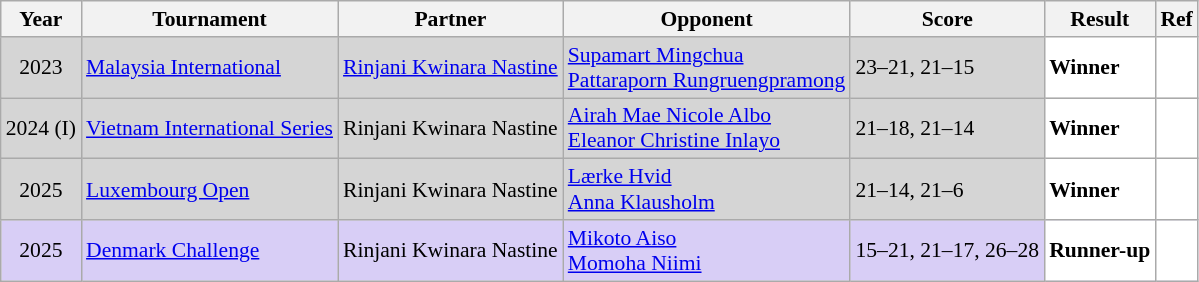<table class="sortable wikitable" style="font-size: 90%">
<tr>
<th>Year</th>
<th>Tournament</th>
<th>Partner</th>
<th>Opponent</th>
<th>Score</th>
<th>Result</th>
<th>Ref</th>
</tr>
<tr style="background:#D5D5D5">
<td align="center">2023</td>
<td align="left"><a href='#'>Malaysia International</a></td>
<td align="left"> <a href='#'>Rinjani Kwinara Nastine</a></td>
<td align="left"> <a href='#'>Supamart Mingchua</a><br> <a href='#'>Pattaraporn Rungruengpramong</a></td>
<td align="left">23–21, 21–15</td>
<td style="text-align:left; background:white"> <strong>Winner</strong></td>
<td style="text-align:center; background:white"></td>
</tr>
<tr style="background:#D5D5D5">
<td align="center">2024 (I)</td>
<td align="left"><a href='#'>Vietnam International Series</a></td>
<td align="left"> Rinjani Kwinara Nastine</td>
<td align="left"> <a href='#'>Airah Mae Nicole Albo</a><br> <a href='#'>Eleanor Christine Inlayo</a></td>
<td align="left">21–18, 21–14</td>
<td style="text-align:left; background:white"> <strong>Winner</strong></td>
<td style="text-align:center; background:white"></td>
</tr>
<tr style="background:#D5D5D5">
<td align="center">2025</td>
<td align="left"><a href='#'>Luxembourg Open</a></td>
<td align="left"> Rinjani Kwinara Nastine</td>
<td align="left"> <a href='#'>Lærke Hvid</a><br> <a href='#'>Anna Klausholm</a></td>
<td align="left">21–14, 21–6</td>
<td style="text-align:left; background:white"> <strong>Winner</strong></td>
<td style="text-align:center; background:white"></td>
</tr>
<tr style="background:#D8CEF6">
<td align="center">2025</td>
<td align="left"><a href='#'>Denmark Challenge</a></td>
<td align="left"> Rinjani Kwinara Nastine</td>
<td align="left"> <a href='#'>Mikoto Aiso</a><br> <a href='#'>Momoha Niimi</a></td>
<td align="left">15–21, 21–17, 26–28</td>
<td style="text-align:left; background:white"> <strong>Runner-up</strong></td>
<td style="text-align:center; background:white"></td>
</tr>
</table>
